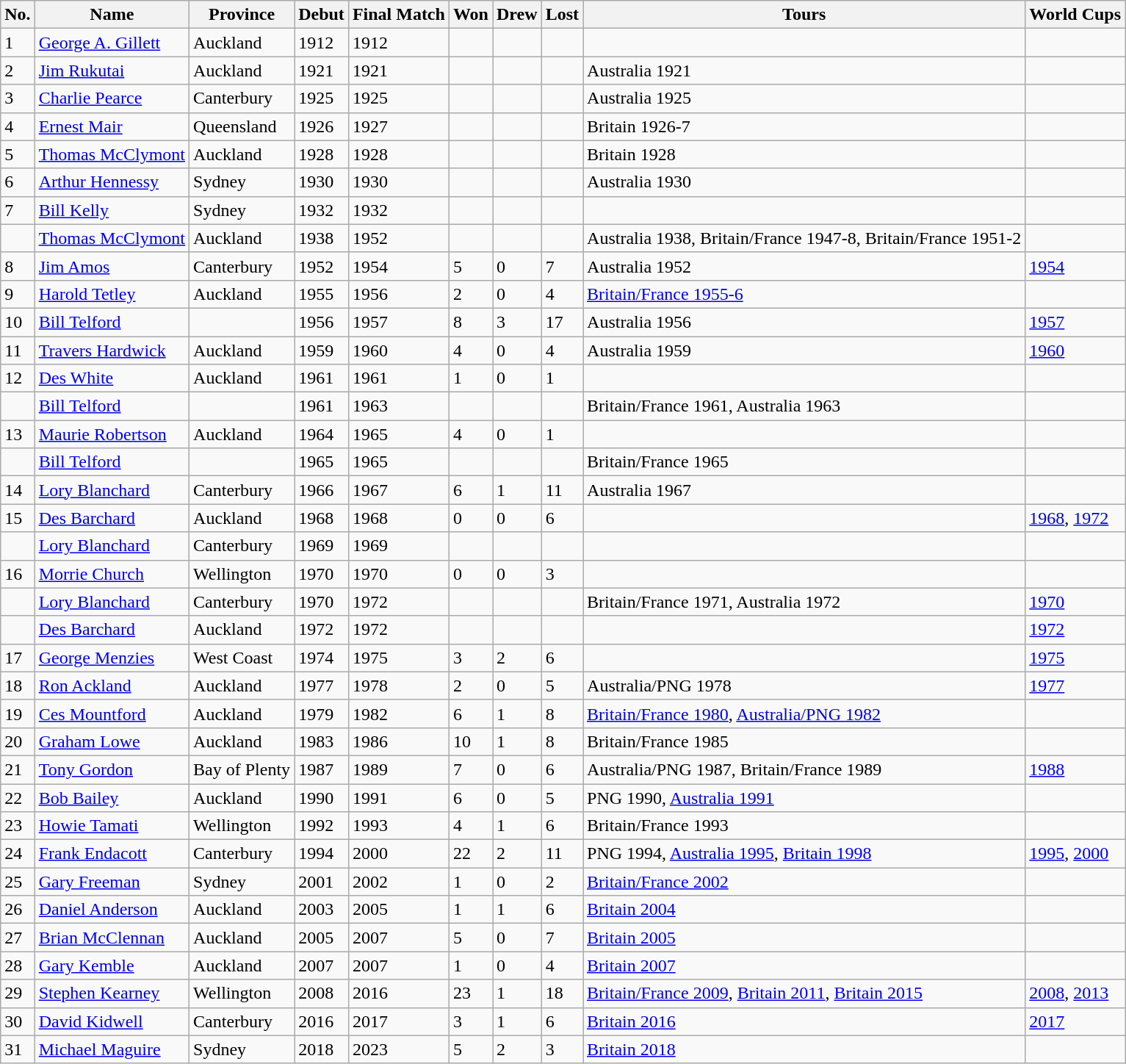<table class="wikitable sortable">
<tr>
<th>No.</th>
<th>Name</th>
<th>Province</th>
<th>Debut</th>
<th>Final Match</th>
<th>Won</th>
<th>Drew</th>
<th>Lost</th>
<th>Tours</th>
<th>World Cups</th>
</tr>
<tr>
<td>1</td>
<td><a href='#'>George A. Gillett</a></td>
<td>Auckland</td>
<td>1912</td>
<td>1912</td>
<td></td>
<td></td>
<td></td>
<td></td>
<td></td>
</tr>
<tr>
<td>2</td>
<td><a href='#'>Jim Rukutai</a></td>
<td>Auckland</td>
<td>1921</td>
<td>1921</td>
<td></td>
<td></td>
<td></td>
<td>Australia 1921</td>
<td></td>
</tr>
<tr>
<td>3</td>
<td><a href='#'>Charlie Pearce</a></td>
<td>Canterbury</td>
<td>1925</td>
<td>1925</td>
<td></td>
<td></td>
<td></td>
<td>Australia 1925</td>
<td></td>
</tr>
<tr>
<td>4</td>
<td><a href='#'>Ernest Mair</a></td>
<td>Queensland</td>
<td>1926</td>
<td>1927</td>
<td></td>
<td></td>
<td></td>
<td>Britain 1926-7</td>
<td></td>
</tr>
<tr>
<td>5</td>
<td><a href='#'>Thomas McClymont</a></td>
<td>Auckland</td>
<td>1928</td>
<td>1928</td>
<td></td>
<td></td>
<td></td>
<td>Britain 1928</td>
<td></td>
</tr>
<tr>
<td>6</td>
<td><a href='#'>Arthur Hennessy</a></td>
<td>Sydney</td>
<td>1930</td>
<td>1930</td>
<td></td>
<td></td>
<td></td>
<td>Australia 1930</td>
<td></td>
</tr>
<tr>
<td>7</td>
<td><a href='#'>Bill Kelly</a></td>
<td>Sydney</td>
<td>1932</td>
<td>1932</td>
<td></td>
<td></td>
<td></td>
<td></td>
<td></td>
</tr>
<tr>
<td></td>
<td><a href='#'>Thomas McClymont</a></td>
<td>Auckland</td>
<td>1938</td>
<td>1952</td>
<td></td>
<td></td>
<td></td>
<td>Australia 1938, Britain/France 1947-8, Britain/France 1951-2</td>
<td></td>
</tr>
<tr>
<td>8</td>
<td><a href='#'>Jim Amos</a></td>
<td>Canterbury</td>
<td>1952</td>
<td>1954</td>
<td>5</td>
<td>0</td>
<td>7</td>
<td>Australia 1952</td>
<td><a href='#'>1954</a></td>
</tr>
<tr>
<td>9</td>
<td><a href='#'>Harold Tetley</a></td>
<td>Auckland</td>
<td>1955</td>
<td>1956</td>
<td>2</td>
<td>0</td>
<td>4</td>
<td><a href='#'>Britain/France 1955-6</a></td>
<td></td>
</tr>
<tr>
<td>10</td>
<td><a href='#'>Bill Telford</a></td>
<td></td>
<td>1956</td>
<td>1957</td>
<td>8</td>
<td>3</td>
<td>17</td>
<td>Australia 1956</td>
<td><a href='#'>1957</a></td>
</tr>
<tr>
<td>11</td>
<td><a href='#'>Travers Hardwick</a></td>
<td>Auckland</td>
<td>1959</td>
<td>1960</td>
<td>4</td>
<td>0</td>
<td>4</td>
<td>Australia 1959</td>
<td><a href='#'>1960</a></td>
</tr>
<tr>
<td>12</td>
<td><a href='#'>Des White</a></td>
<td>Auckland</td>
<td>1961</td>
<td>1961</td>
<td>1</td>
<td>0</td>
<td>1</td>
<td></td>
<td></td>
</tr>
<tr>
<td></td>
<td><a href='#'>Bill Telford</a></td>
<td></td>
<td>1961</td>
<td>1963</td>
<td></td>
<td></td>
<td></td>
<td>Britain/France 1961, Australia 1963</td>
<td></td>
</tr>
<tr>
<td>13</td>
<td><a href='#'>Maurie Robertson</a></td>
<td>Auckland</td>
<td>1964</td>
<td>1965</td>
<td>4</td>
<td>0</td>
<td>1</td>
<td></td>
<td></td>
</tr>
<tr>
<td></td>
<td><a href='#'>Bill Telford</a></td>
<td></td>
<td>1965</td>
<td>1965</td>
<td></td>
<td></td>
<td></td>
<td>Britain/France 1965</td>
<td></td>
</tr>
<tr>
<td>14</td>
<td><a href='#'>Lory Blanchard</a></td>
<td>Canterbury</td>
<td>1966</td>
<td>1967</td>
<td>6</td>
<td>1</td>
<td>11</td>
<td>Australia 1967</td>
<td></td>
</tr>
<tr>
<td>15</td>
<td><a href='#'>Des Barchard</a></td>
<td>Auckland</td>
<td>1968</td>
<td>1968</td>
<td>0</td>
<td>0</td>
<td>6</td>
<td></td>
<td><a href='#'>1968</a>, <a href='#'>1972</a></td>
</tr>
<tr>
<td></td>
<td><a href='#'>Lory Blanchard</a></td>
<td>Canterbury</td>
<td>1969</td>
<td>1969</td>
<td></td>
<td></td>
<td></td>
<td></td>
<td></td>
</tr>
<tr>
<td>16</td>
<td><a href='#'>Morrie Church</a></td>
<td>Wellington</td>
<td>1970</td>
<td>1970</td>
<td>0</td>
<td>0</td>
<td>3</td>
<td></td>
<td></td>
</tr>
<tr>
<td></td>
<td><a href='#'>Lory Blanchard</a></td>
<td>Canterbury</td>
<td>1970</td>
<td>1972</td>
<td></td>
<td></td>
<td></td>
<td>Britain/France 1971, Australia 1972</td>
<td><a href='#'>1970</a></td>
</tr>
<tr>
<td></td>
<td><a href='#'>Des Barchard</a></td>
<td>Auckland</td>
<td>1972</td>
<td>1972</td>
<td></td>
<td></td>
<td></td>
<td></td>
<td><a href='#'>1972</a></td>
</tr>
<tr>
<td>17</td>
<td><a href='#'>George Menzies</a></td>
<td>West Coast</td>
<td>1974</td>
<td>1975</td>
<td>3</td>
<td>2</td>
<td>6</td>
<td></td>
<td><a href='#'>1975</a></td>
</tr>
<tr>
<td>18</td>
<td><a href='#'>Ron Ackland</a></td>
<td>Auckland</td>
<td>1977</td>
<td>1978</td>
<td>2</td>
<td>0</td>
<td>5</td>
<td>Australia/PNG 1978</td>
<td><a href='#'>1977</a></td>
</tr>
<tr>
<td>19</td>
<td><a href='#'>Ces Mountford</a></td>
<td>Auckland</td>
<td>1979</td>
<td>1982</td>
<td>6</td>
<td>1</td>
<td>8</td>
<td><a href='#'>Britain/France 1980</a>, <a href='#'>Australia/PNG 1982</a></td>
<td></td>
</tr>
<tr>
<td>20</td>
<td><a href='#'>Graham Lowe</a></td>
<td>Auckland</td>
<td>1983</td>
<td>1986</td>
<td>10</td>
<td>1</td>
<td>8</td>
<td>Britain/France 1985</td>
<td></td>
</tr>
<tr>
<td>21</td>
<td><a href='#'>Tony Gordon</a></td>
<td>Bay of Plenty</td>
<td>1987</td>
<td>1989</td>
<td>7</td>
<td>0</td>
<td>6</td>
<td>Australia/PNG 1987, Britain/France 1989</td>
<td><a href='#'>1988</a></td>
</tr>
<tr>
<td>22</td>
<td><a href='#'>Bob Bailey</a></td>
<td>Auckland</td>
<td>1990</td>
<td>1991</td>
<td>6</td>
<td>0</td>
<td>5</td>
<td>PNG 1990, <a href='#'>Australia 1991</a></td>
<td></td>
</tr>
<tr>
<td>23</td>
<td><a href='#'>Howie Tamati</a></td>
<td>Wellington</td>
<td>1992</td>
<td>1993</td>
<td>4</td>
<td>1</td>
<td>6</td>
<td>Britain/France 1993</td>
<td></td>
</tr>
<tr>
<td>24</td>
<td><a href='#'>Frank Endacott</a></td>
<td>Canterbury</td>
<td>1994</td>
<td>2000</td>
<td>22</td>
<td>2</td>
<td>11</td>
<td>PNG 1994, <a href='#'>Australia 1995</a>, <a href='#'>Britain 1998</a></td>
<td><a href='#'>1995</a>, <a href='#'>2000</a></td>
</tr>
<tr>
<td>25</td>
<td><a href='#'>Gary Freeman</a></td>
<td>Sydney</td>
<td>2001</td>
<td>2002</td>
<td>1</td>
<td>0</td>
<td>2</td>
<td><a href='#'>Britain/France 2002</a></td>
<td></td>
</tr>
<tr>
<td>26</td>
<td><a href='#'>Daniel Anderson</a></td>
<td>Auckland</td>
<td>2003</td>
<td>2005</td>
<td>1</td>
<td>1</td>
<td>6</td>
<td><a href='#'>Britain 2004</a></td>
<td></td>
</tr>
<tr>
<td>27</td>
<td><a href='#'>Brian McClennan</a></td>
<td>Auckland</td>
<td>2005</td>
<td>2007</td>
<td>5</td>
<td>0</td>
<td>7</td>
<td><a href='#'>Britain 2005</a></td>
<td></td>
</tr>
<tr>
<td>28</td>
<td><a href='#'>Gary Kemble</a></td>
<td>Auckland</td>
<td>2007</td>
<td>2007</td>
<td>1</td>
<td>0</td>
<td>4</td>
<td><a href='#'>Britain 2007</a></td>
<td></td>
</tr>
<tr>
<td>29</td>
<td><a href='#'>Stephen Kearney</a></td>
<td>Wellington</td>
<td>2008</td>
<td>2016</td>
<td>23</td>
<td>1</td>
<td>18</td>
<td><a href='#'>Britain/France 2009</a>, <a href='#'>Britain 2011</a>, <a href='#'>Britain 2015</a></td>
<td><a href='#'>2008</a>, <a href='#'>2013</a></td>
</tr>
<tr>
<td>30</td>
<td><a href='#'>David Kidwell</a></td>
<td>Canterbury</td>
<td>2016</td>
<td>2017</td>
<td>3</td>
<td>1</td>
<td>6</td>
<td><a href='#'>Britain 2016</a></td>
<td><a href='#'>2017</a></td>
</tr>
<tr>
<td>31</td>
<td><a href='#'>Michael Maguire</a></td>
<td>Sydney</td>
<td>2018</td>
<td>2023</td>
<td>5</td>
<td>2</td>
<td>3</td>
<td><a href='#'>Britain 2018</a></td>
</tr>
</table>
